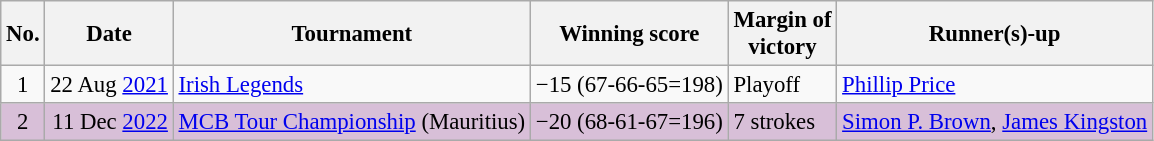<table class="wikitable" style="font-size:95%;">
<tr>
<th>No.</th>
<th>Date</th>
<th>Tournament</th>
<th>Winning score</th>
<th>Margin of<br>victory</th>
<th>Runner(s)-up</th>
</tr>
<tr>
<td align=center>1</td>
<td align=right>22 Aug <a href='#'>2021</a></td>
<td><a href='#'>Irish Legends</a></td>
<td>−15 (67-66-65=198)</td>
<td>Playoff</td>
<td> <a href='#'>Phillip Price</a></td>
</tr>
<tr style="background:thistle;">
<td align=center>2</td>
<td align=right>11 Dec <a href='#'>2022</a></td>
<td><a href='#'>MCB Tour Championship</a> (Mauritius)</td>
<td>−20 (68-61-67=196)</td>
<td>7 strokes</td>
<td> <a href='#'>Simon P. Brown</a>,  <a href='#'>James Kingston</a></td>
</tr>
</table>
